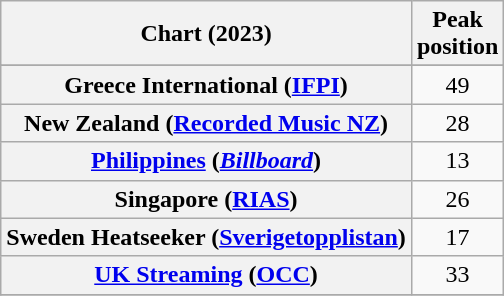<table class="wikitable sortable plainrowheaders" style="text-align:center">
<tr>
<th scope="col">Chart (2023)</th>
<th scope="col">Peak<br>position</th>
</tr>
<tr>
</tr>
<tr>
</tr>
<tr>
<th scope="row">Greece International (<a href='#'>IFPI</a>)</th>
<td>49</td>
</tr>
<tr>
<th scope="row">New Zealand (<a href='#'>Recorded Music NZ</a>)</th>
<td>28</td>
</tr>
<tr>
<th scope="row"><a href='#'>Philippines</a> (<em><a href='#'>Billboard</a></em>)</th>
<td>13</td>
</tr>
<tr>
<th scope="row">Singapore (<a href='#'>RIAS</a>)</th>
<td>26</td>
</tr>
<tr>
<th scope="row">Sweden Heatseeker (<a href='#'>Sverigetopplistan</a>)</th>
<td>17</td>
</tr>
<tr>
<th scope="row"><a href='#'>UK Streaming</a> (<a href='#'>OCC</a>)</th>
<td>33</td>
</tr>
<tr>
</tr>
</table>
